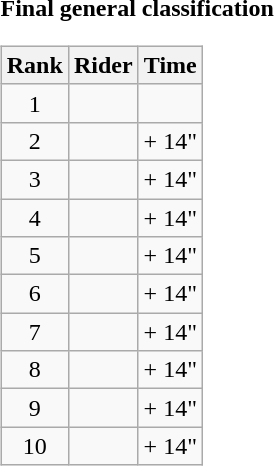<table>
<tr>
<td><strong>Final general classification</strong><br><table class="wikitable">
<tr>
<th scope="col">Rank</th>
<th scope="col">Rider</th>
<th scope="col">Time</th>
</tr>
<tr>
<td style="text-align:center;">1</td>
<td></td>
<td style="text-align:right;"></td>
</tr>
<tr>
<td style="text-align:center;">2</td>
<td></td>
<td style="text-align:right;">+ 14"</td>
</tr>
<tr>
<td style="text-align:center;">3</td>
<td></td>
<td style="text-align:right;">+ 14"</td>
</tr>
<tr>
<td style="text-align:center;">4</td>
<td></td>
<td style="text-align:right;">+ 14"</td>
</tr>
<tr>
<td style="text-align:center;">5</td>
<td></td>
<td style="text-align:right;">+ 14"</td>
</tr>
<tr>
<td style="text-align:center;">6</td>
<td></td>
<td style="text-align:right;">+ 14"</td>
</tr>
<tr>
<td style="text-align:center;">7</td>
<td></td>
<td style="text-align:right;">+ 14"</td>
</tr>
<tr>
<td style="text-align:center;">8</td>
<td></td>
<td style="text-align:right;">+ 14"</td>
</tr>
<tr>
<td style="text-align:center;">9</td>
<td></td>
<td style="text-align:right;">+ 14"</td>
</tr>
<tr>
<td style="text-align:center;">10</td>
<td></td>
<td style="text-align:right;">+ 14"</td>
</tr>
</table>
</td>
</tr>
</table>
